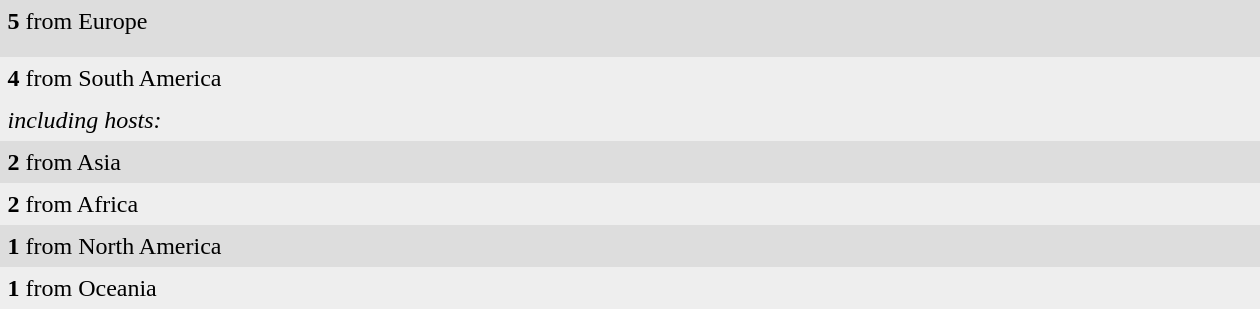<table cellpadding="5" style="border-collapse:collapse">
<tr bgcolor="DDDDDD">
<td style="width:14em"><strong>5</strong> from Europe</td>
<td style="width:12em"></td>
<td style="width:12em"></td>
<td style="width:12em"></td>
</tr>
<tr bgcolor="DDDDDD">
<td></td>
<td></td>
<td></td>
<td></td>
</tr>
<tr bgcolor="EEEEEE">
<td style="width:14em"><strong>4</strong> from South America</td>
<td style="width:12em"></td>
<td style="width:12em"></td>
<td style="width:12em"></td>
</tr>
<tr bgcolor="EEEEEE">
<td><em>including hosts:</em></td>
<td></td>
<td></td>
<td></td>
</tr>
<tr bgcolor="DDDDDD">
<td style="width:14em"><strong>2</strong> from Asia</td>
<td style="width:12em"></td>
<td style="width:12em"></td>
<td></td>
</tr>
<tr bgcolor="EEEEEE">
<td style="width:14em"><strong>2</strong> from Africa</td>
<td style="width:12em"></td>
<td style="width:12em"></td>
<td style="width:12em"></td>
</tr>
<tr bgcolor="DDDDDD">
<td style="width:14em"><strong>1</strong> from North America</td>
<td style="width:12em"></td>
<td style="width:12em"></td>
<td style="width:12em"></td>
</tr>
<tr bgcolor="EEEEEE">
<td style="width:14em"><strong>1</strong> from Oceania</td>
<td style="width:12em"></td>
<td style="width:12em"></td>
<td style="width:12em"></td>
</tr>
</table>
